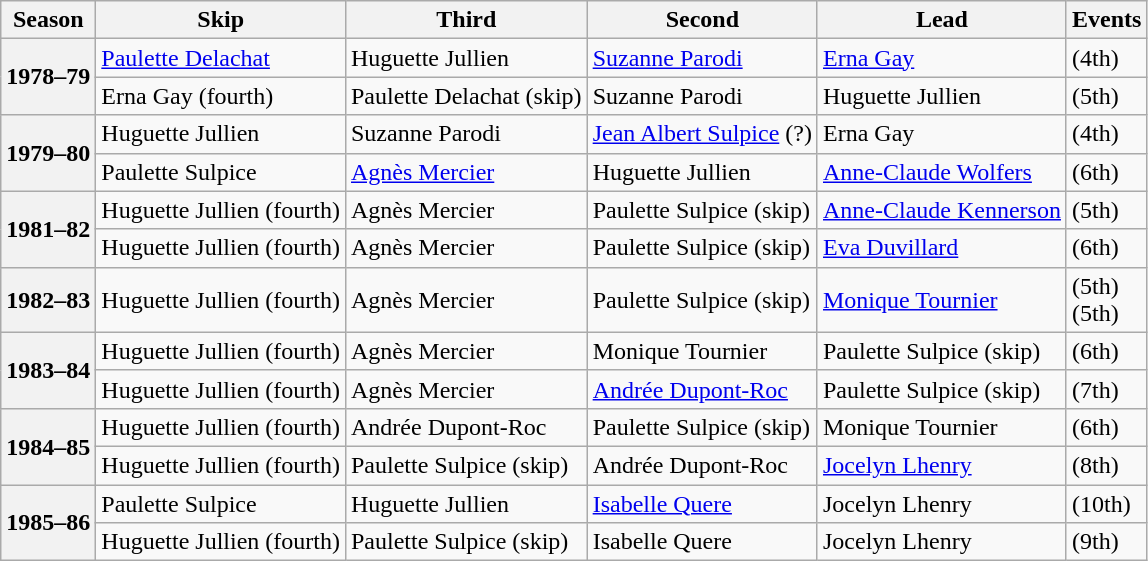<table class="wikitable">
<tr>
<th scope="col">Season</th>
<th scope="col">Skip</th>
<th scope="col">Third</th>
<th scope="col">Second</th>
<th scope="col">Lead</th>
<th scope="col">Events</th>
</tr>
<tr>
<th scope="row" rowspan="2">1978–79</th>
<td><a href='#'>Paulette Delachat</a></td>
<td>Huguette Jullien</td>
<td><a href='#'>Suzanne Parodi</a></td>
<td><a href='#'>Erna Gay</a></td>
<td> (4th)</td>
</tr>
<tr>
<td>Erna Gay (fourth)</td>
<td>Paulette Delachat (skip)</td>
<td>Suzanne Parodi</td>
<td>Huguette Jullien</td>
<td> (5th)</td>
</tr>
<tr>
<th scope="row" rowspan="2">1979–80</th>
<td>Huguette Jullien</td>
<td>Suzanne Parodi</td>
<td><a href='#'>Jean Albert Sulpice</a> (?)</td>
<td>Erna Gay</td>
<td> (4th)</td>
</tr>
<tr>
<td>Paulette Sulpice</td>
<td><a href='#'>Agnès Mercier</a></td>
<td>Huguette Jullien</td>
<td><a href='#'>Anne-Claude Wolfers</a></td>
<td> (6th)</td>
</tr>
<tr>
<th scope="row" rowspan="2">1981–82</th>
<td>Huguette Jullien (fourth)</td>
<td>Agnès Mercier</td>
<td>Paulette Sulpice (skip)</td>
<td><a href='#'>Anne-Claude Kennerson</a></td>
<td> (5th)</td>
</tr>
<tr>
<td>Huguette Jullien (fourth)</td>
<td>Agnès Mercier</td>
<td>Paulette Sulpice (skip)</td>
<td><a href='#'>Eva Duvillard</a></td>
<td> (6th)</td>
</tr>
<tr>
<th scope="row">1982–83</th>
<td>Huguette Jullien (fourth)</td>
<td>Agnès Mercier</td>
<td>Paulette Sulpice (skip)</td>
<td><a href='#'>Monique Tournier</a></td>
<td> (5th)<br> (5th)</td>
</tr>
<tr>
<th scope="row" rowspan="2">1983–84</th>
<td>Huguette Jullien (fourth)</td>
<td>Agnès Mercier</td>
<td>Monique Tournier</td>
<td>Paulette Sulpice (skip)</td>
<td> (6th)</td>
</tr>
<tr>
<td>Huguette Jullien (fourth)</td>
<td>Agnès Mercier</td>
<td><a href='#'>Andrée Dupont-Roc</a></td>
<td>Paulette Sulpice (skip)</td>
<td> (7th)</td>
</tr>
<tr>
<th scope="row" rowspan="2">1984–85</th>
<td>Huguette Jullien (fourth)</td>
<td>Andrée Dupont-Roc</td>
<td>Paulette Sulpice (skip)</td>
<td>Monique Tournier</td>
<td> (6th)</td>
</tr>
<tr>
<td>Huguette Jullien (fourth)</td>
<td>Paulette Sulpice (skip)</td>
<td>Andrée Dupont-Roc</td>
<td><a href='#'>Jocelyn Lhenry</a></td>
<td> (8th)</td>
</tr>
<tr>
<th scope="row" rowspan="2">1985–86</th>
<td>Paulette Sulpice</td>
<td>Huguette Jullien</td>
<td><a href='#'>Isabelle Quere</a></td>
<td>Jocelyn Lhenry</td>
<td> (10th)</td>
</tr>
<tr>
<td>Huguette Jullien (fourth)</td>
<td>Paulette Sulpice (skip)</td>
<td>Isabelle Quere</td>
<td>Jocelyn Lhenry</td>
<td> (9th)</td>
</tr>
</table>
